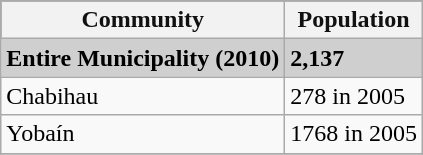<table class="wikitable">
<tr style="background:#111111; color:#111111;">
<th><strong>Community</strong></th>
<th><strong>Population</strong></th>
</tr>
<tr style="background:#CFCFCF;">
<td><strong>Entire Municipality (2010)</strong></td>
<td><strong>2,137</strong></td>
</tr>
<tr>
<td>Chabihau</td>
<td>278 in 2005</td>
</tr>
<tr>
<td>Yobaín</td>
<td>1768 in 2005</td>
</tr>
<tr>
</tr>
</table>
